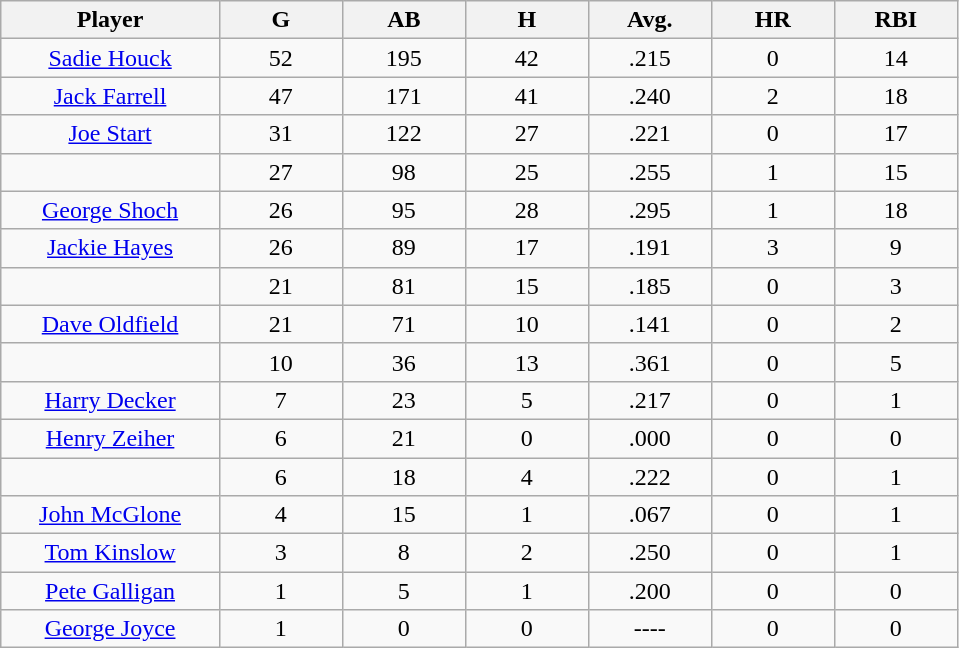<table class="wikitable sortable">
<tr>
<th bgcolor="#DDDDFF" width="16%">Player</th>
<th bgcolor="#DDDDFF" width="9%">G</th>
<th bgcolor="#DDDDFF" width="9%">AB</th>
<th bgcolor="#DDDDFF" width="9%">H</th>
<th bgcolor="#DDDDFF" width="9%">Avg.</th>
<th bgcolor="#DDDDFF" width="9%">HR</th>
<th bgcolor="#DDDDFF" width="9%">RBI</th>
</tr>
<tr align="center">
<td><a href='#'>Sadie Houck</a></td>
<td>52</td>
<td>195</td>
<td>42</td>
<td>.215</td>
<td>0</td>
<td>14</td>
</tr>
<tr align=center>
<td><a href='#'>Jack Farrell</a></td>
<td>47</td>
<td>171</td>
<td>41</td>
<td>.240</td>
<td>2</td>
<td>18</td>
</tr>
<tr align=center>
<td><a href='#'>Joe Start</a></td>
<td>31</td>
<td>122</td>
<td>27</td>
<td>.221</td>
<td>0</td>
<td>17</td>
</tr>
<tr align=center>
<td></td>
<td>27</td>
<td>98</td>
<td>25</td>
<td>.255</td>
<td>1</td>
<td>15</td>
</tr>
<tr align="center">
<td><a href='#'>George Shoch</a></td>
<td>26</td>
<td>95</td>
<td>28</td>
<td>.295</td>
<td>1</td>
<td>18</td>
</tr>
<tr align=center>
<td><a href='#'>Jackie Hayes</a></td>
<td>26</td>
<td>89</td>
<td>17</td>
<td>.191</td>
<td>3</td>
<td>9</td>
</tr>
<tr align=center>
<td></td>
<td>21</td>
<td>81</td>
<td>15</td>
<td>.185</td>
<td>0</td>
<td>3</td>
</tr>
<tr align="center">
<td><a href='#'>Dave Oldfield</a></td>
<td>21</td>
<td>71</td>
<td>10</td>
<td>.141</td>
<td>0</td>
<td>2</td>
</tr>
<tr align=center>
<td></td>
<td>10</td>
<td>36</td>
<td>13</td>
<td>.361</td>
<td>0</td>
<td>5</td>
</tr>
<tr align="center">
<td><a href='#'>Harry Decker</a></td>
<td>7</td>
<td>23</td>
<td>5</td>
<td>.217</td>
<td>0</td>
<td>1</td>
</tr>
<tr align=center>
<td><a href='#'>Henry Zeiher</a></td>
<td>6</td>
<td>21</td>
<td>0</td>
<td>.000</td>
<td>0</td>
<td>0</td>
</tr>
<tr align=center>
<td></td>
<td>6</td>
<td>18</td>
<td>4</td>
<td>.222</td>
<td>0</td>
<td>1</td>
</tr>
<tr align="center">
<td><a href='#'>John McGlone</a></td>
<td>4</td>
<td>15</td>
<td>1</td>
<td>.067</td>
<td>0</td>
<td>1</td>
</tr>
<tr align=center>
<td><a href='#'>Tom Kinslow</a></td>
<td>3</td>
<td>8</td>
<td>2</td>
<td>.250</td>
<td>0</td>
<td>1</td>
</tr>
<tr align=center>
<td><a href='#'>Pete Galligan</a></td>
<td>1</td>
<td>5</td>
<td>1</td>
<td>.200</td>
<td>0</td>
<td>0</td>
</tr>
<tr align=center>
<td><a href='#'>George Joyce</a></td>
<td>1</td>
<td>0</td>
<td>0</td>
<td>----</td>
<td>0</td>
<td>0</td>
</tr>
</table>
